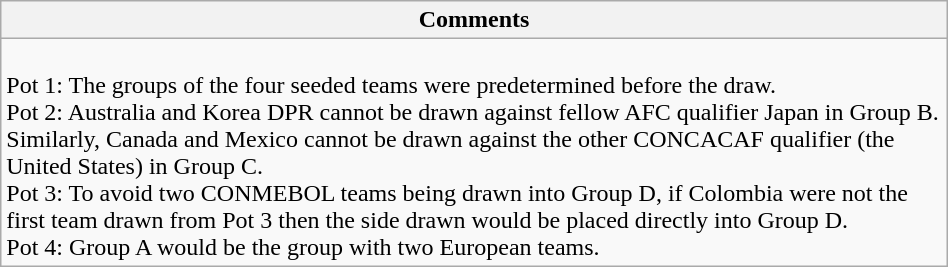<table class="wikitable collapsible collapsed" width="50%">
<tr>
<th>Comments</th>
</tr>
<tr>
<td><br>Pot 1: The groups of the four seeded teams were predetermined before the draw.<br>Pot 2: Australia and Korea DPR cannot be drawn against fellow AFC qualifier Japan in Group B. Similarly, Canada and Mexico cannot be drawn against the other CONCACAF qualifier (the United States) in Group C.<br>Pot 3: To avoid two CONMEBOL teams being drawn into Group D, if Colombia were not the first team drawn from Pot 3 then the side drawn would be placed directly into Group D.<br>Pot 4: Group A would be the group with two European teams.</td>
</tr>
</table>
